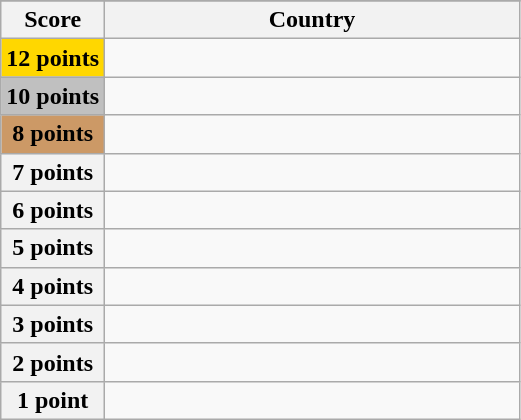<table class="wikitable">
<tr>
</tr>
<tr>
<th scope="col" width="20%">Score</th>
<th scope="col">Country</th>
</tr>
<tr>
<th scope="row" style="background:gold">12 points</th>
<td></td>
</tr>
<tr>
<th scope="row" style="background:silver">10 points</th>
<td></td>
</tr>
<tr>
<th scope="row" style="background:#CC9966">8 points</th>
<td></td>
</tr>
<tr>
<th scope="row">7 points</th>
<td></td>
</tr>
<tr>
<th scope="row">6 points</th>
<td></td>
</tr>
<tr>
<th scope="row">5 points</th>
<td></td>
</tr>
<tr>
<th scope="row">4 points</th>
<td></td>
</tr>
<tr>
<th scope="row">3 points</th>
<td></td>
</tr>
<tr>
<th scope="row">2 points</th>
<td></td>
</tr>
<tr>
<th scope="row">1 point</th>
<td></td>
</tr>
</table>
